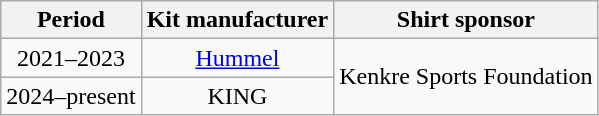<table class="wikitable" style="text-align:center;margin-left:1em;float:center">
<tr>
<th>Period</th>
<th>Kit manufacturer</th>
<th>Shirt sponsor</th>
</tr>
<tr>
<td>2021–2023</td>
<td><a href='#'>Hummel</a></td>
<td rowspan="2">Kenkre Sports Foundation</td>
</tr>
<tr>
<td>2024–present</td>
<td>KING</td>
</tr>
</table>
